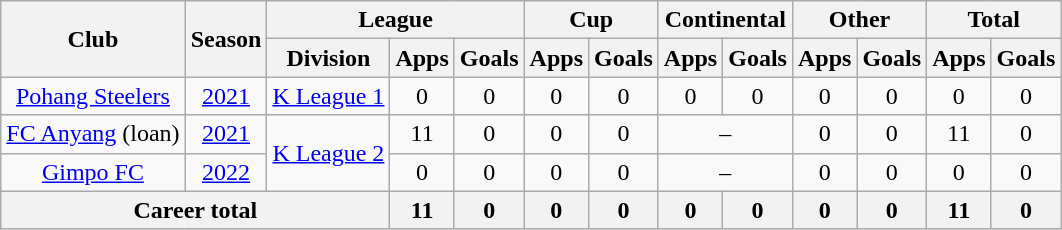<table class="wikitable" style="text-align: center">
<tr>
<th rowspan="2">Club</th>
<th rowspan="2">Season</th>
<th colspan="3">League</th>
<th colspan="2">Cup</th>
<th colspan="2">Continental</th>
<th colspan="2">Other</th>
<th colspan="2">Total</th>
</tr>
<tr>
<th>Division</th>
<th>Apps</th>
<th>Goals</th>
<th>Apps</th>
<th>Goals</th>
<th>Apps</th>
<th>Goals</th>
<th>Apps</th>
<th>Goals</th>
<th>Apps</th>
<th>Goals</th>
</tr>
<tr>
<td><a href='#'>Pohang Steelers</a></td>
<td><a href='#'>2021</a></td>
<td><a href='#'>K League 1</a></td>
<td>0</td>
<td>0</td>
<td>0</td>
<td>0</td>
<td>0</td>
<td>0</td>
<td>0</td>
<td>0</td>
<td>0</td>
<td>0</td>
</tr>
<tr>
<td><a href='#'>FC Anyang</a> (loan)</td>
<td><a href='#'>2021</a></td>
<td rowspan="2"><a href='#'>K League 2</a></td>
<td>11</td>
<td>0</td>
<td>0</td>
<td>0</td>
<td colspan="2">–</td>
<td>0</td>
<td>0</td>
<td>11</td>
<td>0</td>
</tr>
<tr>
<td><a href='#'>Gimpo FC</a></td>
<td><a href='#'>2022</a></td>
<td>0</td>
<td>0</td>
<td>0</td>
<td>0</td>
<td colspan="2">–</td>
<td>0</td>
<td>0</td>
<td>0</td>
<td>0</td>
</tr>
<tr>
<th colspan=3>Career total</th>
<th>11</th>
<th>0</th>
<th>0</th>
<th>0</th>
<th>0</th>
<th>0</th>
<th>0</th>
<th>0</th>
<th>11</th>
<th>0</th>
</tr>
</table>
